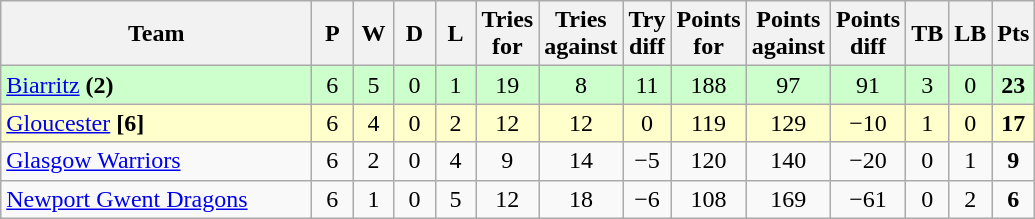<table class="wikitable" style="text-align: center;">
<tr>
<th width="200">Team</th>
<th width="20">P</th>
<th width="20">W</th>
<th width="20">D</th>
<th width="20">L</th>
<th width="20">Tries for</th>
<th width="20">Tries against</th>
<th width="20">Try diff</th>
<th width="20">Points for</th>
<th width="20">Points against</th>
<th width="25">Points diff</th>
<th width="20">TB</th>
<th width="20">LB</th>
<th width="20">Pts</th>
</tr>
<tr bgcolor=#ccffcc>
<td align=left> <a href='#'>Biarritz</a> <strong>(2)</strong></td>
<td>6</td>
<td>5</td>
<td>0</td>
<td>1</td>
<td>19</td>
<td>8</td>
<td>11</td>
<td>188</td>
<td>97</td>
<td>91</td>
<td>3</td>
<td>0</td>
<td><strong>23</strong></td>
</tr>
<tr bgcolor="#ffffcc">
<td align=left> <a href='#'>Gloucester</a> <strong>[6]</strong></td>
<td>6</td>
<td>4</td>
<td>0</td>
<td>2</td>
<td>12</td>
<td>12</td>
<td>0</td>
<td>119</td>
<td>129</td>
<td>−10</td>
<td>1</td>
<td>0</td>
<td><strong>17</strong></td>
</tr>
<tr>
<td align=left> <a href='#'>Glasgow Warriors</a></td>
<td>6</td>
<td>2</td>
<td>0</td>
<td>4</td>
<td>9</td>
<td>14</td>
<td>−5</td>
<td>120</td>
<td>140</td>
<td>−20</td>
<td>0</td>
<td>1</td>
<td><strong>9</strong></td>
</tr>
<tr>
<td align=left> <a href='#'>Newport Gwent Dragons</a></td>
<td>6</td>
<td>1</td>
<td>0</td>
<td>5</td>
<td>12</td>
<td>18</td>
<td>−6</td>
<td>108</td>
<td>169</td>
<td>−61</td>
<td>0</td>
<td>2</td>
<td><strong>6</strong></td>
</tr>
</table>
